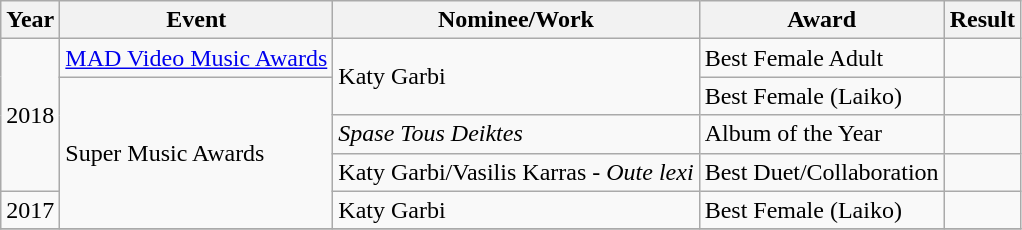<table class="wikitable">
<tr>
<th>Year</th>
<th>Event</th>
<th>Nominee/Work</th>
<th>Award</th>
<th>Result</th>
</tr>
<tr>
<td rowspan="4">2018</td>
<td><a href='#'>MAD Video Music Awards</a></td>
<td rowspan="2">Katy Garbi</td>
<td>Best Female Adult</td>
<td></td>
</tr>
<tr>
<td rowspan="4">Super Music Awards</td>
<td>Best Female (Laiko)</td>
<td></td>
</tr>
<tr>
<td><em>Spase Tous Deiktes</em></td>
<td>Album of the Year</td>
<td></td>
</tr>
<tr>
<td>Katy Garbi/Vasilis Karras - <em>Oute lexi</em></td>
<td>Best Duet/Collaboration</td>
<td></td>
</tr>
<tr>
<td>2017</td>
<td>Katy Garbi</td>
<td>Best Female (Laiko)</td>
<td></td>
</tr>
<tr>
</tr>
</table>
